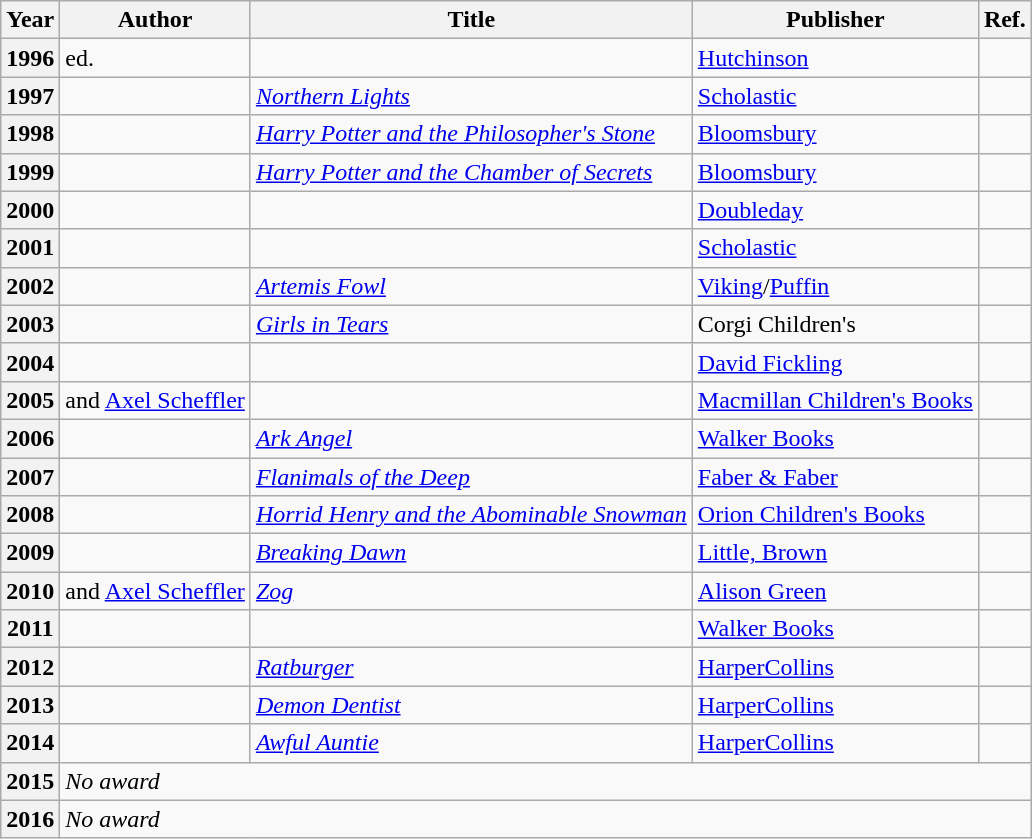<table class="wikitable sortable">
<tr>
<th>Year</th>
<th>Author</th>
<th>Title</th>
<th>Publisher</th>
<th>Ref.</th>
</tr>
<tr>
<th>1996</th>
<td> ed.</td>
<td></td>
<td><a href='#'>Hutchinson</a></td>
<td></td>
</tr>
<tr>
<th>1997</th>
<td></td>
<td><em><a href='#'>Northern Lights</a></em></td>
<td><a href='#'>Scholastic</a></td>
<td></td>
</tr>
<tr>
<th>1998</th>
<td></td>
<td><em><a href='#'>Harry Potter and the Philosopher's Stone</a></em></td>
<td><a href='#'>Bloomsbury</a></td>
<td></td>
</tr>
<tr>
<th>1999</th>
<td></td>
<td><em><a href='#'>Harry Potter and the Chamber of Secrets</a></em></td>
<td><a href='#'>Bloomsbury</a></td>
<td></td>
</tr>
<tr>
<th>2000</th>
<td></td>
<td></td>
<td><a href='#'>Doubleday</a></td>
<td></td>
</tr>
<tr>
<th>2001</th>
<td></td>
<td></td>
<td><a href='#'>Scholastic</a></td>
<td></td>
</tr>
<tr>
<th>2002</th>
<td></td>
<td><em><a href='#'>Artemis Fowl</a></em></td>
<td><a href='#'>Viking</a>/<a href='#'>Puffin</a></td>
<td></td>
</tr>
<tr>
<th>2003</th>
<td></td>
<td><em><a href='#'>Girls in Tears</a></em></td>
<td>Corgi Children's</td>
<td></td>
</tr>
<tr>
<th>2004</th>
<td></td>
<td></td>
<td><a href='#'>David Fickling</a></td>
<td></td>
</tr>
<tr>
<th>2005</th>
<td> and <a href='#'>Axel Scheffler</a></td>
<td></td>
<td><a href='#'>Macmillan Children's Books</a></td>
<td></td>
</tr>
<tr>
<th>2006</th>
<td></td>
<td><em><a href='#'>Ark Angel</a></em></td>
<td><a href='#'>Walker Books</a></td>
<td></td>
</tr>
<tr>
<th>2007</th>
<td></td>
<td><em><a href='#'>Flanimals of the Deep</a></em></td>
<td><a href='#'>Faber & Faber</a></td>
<td></td>
</tr>
<tr>
<th>2008</th>
<td></td>
<td><em><a href='#'>Horrid Henry and the Abominable Snowman</a></em></td>
<td><a href='#'>Orion Children's Books</a></td>
<td></td>
</tr>
<tr>
<th>2009</th>
<td></td>
<td><em><a href='#'>Breaking Dawn</a></em></td>
<td><a href='#'>Little, Brown</a></td>
<td></td>
</tr>
<tr>
<th>2010</th>
<td> and <a href='#'>Axel Scheffler</a></td>
<td><em><a href='#'>Zog</a></em></td>
<td><a href='#'>Alison Green</a></td>
<td></td>
</tr>
<tr>
<th>2011</th>
<td></td>
<td></td>
<td><a href='#'>Walker Books</a></td>
<td></td>
</tr>
<tr>
<th>2012</th>
<td></td>
<td><em><a href='#'>Ratburger</a></em></td>
<td><a href='#'>HarperCollins</a></td>
<td></td>
</tr>
<tr>
<th>2013</th>
<td></td>
<td><em><a href='#'>Demon Dentist</a></em></td>
<td><a href='#'>HarperCollins</a></td>
<td></td>
</tr>
<tr>
<th>2014</th>
<td></td>
<td><em><a href='#'>Awful Auntie</a></em></td>
<td><a href='#'>HarperCollins</a></td>
<td></td>
</tr>
<tr>
<th>2015</th>
<td colspan="4"><em>No award</em></td>
</tr>
<tr>
<th>2016</th>
<td colspan="4"><em>No award</em></td>
</tr>
</table>
